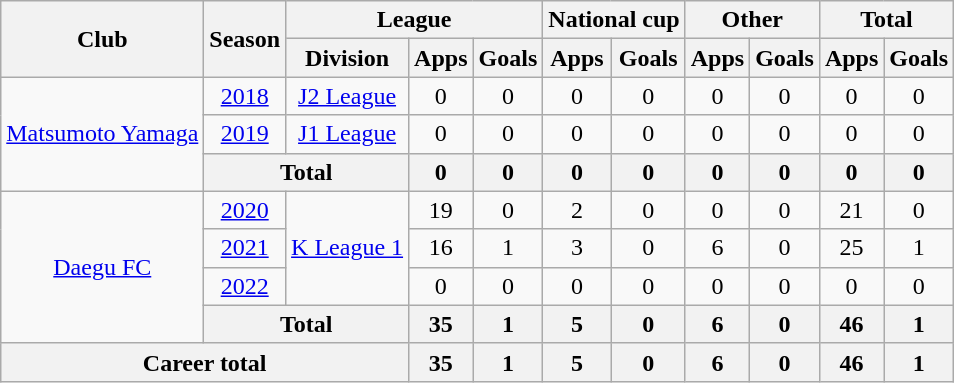<table class="wikitable" style="text-align: center">
<tr>
<th rowspan="2">Club</th>
<th rowspan="2">Season</th>
<th colspan="3">League</th>
<th colspan="2">National cup</th>
<th colspan="2">Other</th>
<th colspan="2">Total</th>
</tr>
<tr>
<th>Division</th>
<th>Apps</th>
<th>Goals</th>
<th>Apps</th>
<th>Goals</th>
<th>Apps</th>
<th>Goals</th>
<th>Apps</th>
<th>Goals</th>
</tr>
<tr>
<td rowspan="3"><a href='#'>Matsumoto Yamaga</a></td>
<td><a href='#'>2018</a></td>
<td><a href='#'>J2 League</a></td>
<td>0</td>
<td>0</td>
<td>0</td>
<td>0</td>
<td>0</td>
<td>0</td>
<td>0</td>
<td>0</td>
</tr>
<tr>
<td><a href='#'>2019</a></td>
<td><a href='#'>J1 League</a></td>
<td>0</td>
<td>0</td>
<td>0</td>
<td>0</td>
<td>0</td>
<td>0</td>
<td>0</td>
<td>0</td>
</tr>
<tr>
<th colspan=2>Total</th>
<th>0</th>
<th>0</th>
<th>0</th>
<th>0</th>
<th>0</th>
<th>0</th>
<th>0</th>
<th>0</th>
</tr>
<tr>
<td rowspan="4"><a href='#'>Daegu FC</a></td>
<td><a href='#'>2020</a></td>
<td rowspan="3"><a href='#'>K League 1</a></td>
<td>19</td>
<td>0</td>
<td>2</td>
<td>0</td>
<td>0</td>
<td>0</td>
<td>21</td>
<td>0</td>
</tr>
<tr>
<td><a href='#'>2021</a></td>
<td>16</td>
<td>1</td>
<td>3</td>
<td>0</td>
<td>6</td>
<td>0</td>
<td>25</td>
<td>1</td>
</tr>
<tr>
<td><a href='#'>2022</a></td>
<td>0</td>
<td>0</td>
<td>0</td>
<td>0</td>
<td>0</td>
<td>0</td>
<td>0</td>
<td>0</td>
</tr>
<tr>
<th colspan=2>Total</th>
<th>35</th>
<th>1</th>
<th>5</th>
<th>0</th>
<th>6</th>
<th>0</th>
<th>46</th>
<th>1</th>
</tr>
<tr>
<th colspan=3>Career total</th>
<th>35</th>
<th>1</th>
<th>5</th>
<th>0</th>
<th>6</th>
<th>0</th>
<th>46</th>
<th>1</th>
</tr>
</table>
